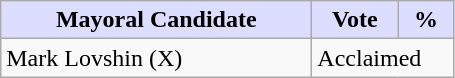<table class="wikitable">
<tr>
<th style="background:#ddf; width:200px;">Mayoral Candidate </th>
<th style="background:#ddf; width:50px;">Vote</th>
<th style="background:#ddf; width:30px;">%</th>
</tr>
<tr>
<td>Mark Lovshin (X)</td>
<td colspan="2">Acclaimed</td>
</tr>
</table>
